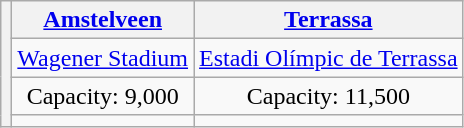<table class="wikitable" style="text-align:center">
<tr>
<th rowspan="4"></th>
<th><a href='#'>Amstelveen</a></th>
<th><a href='#'>Terrassa</a></th>
</tr>
<tr>
<td><a href='#'>Wagener Stadium</a></td>
<td><a href='#'>Estadi Olímpic de Terrassa</a></td>
</tr>
<tr>
<td>Capacity: 9,000</td>
<td>Capacity: 11,500</td>
</tr>
<tr>
<td></td>
<td></td>
</tr>
</table>
